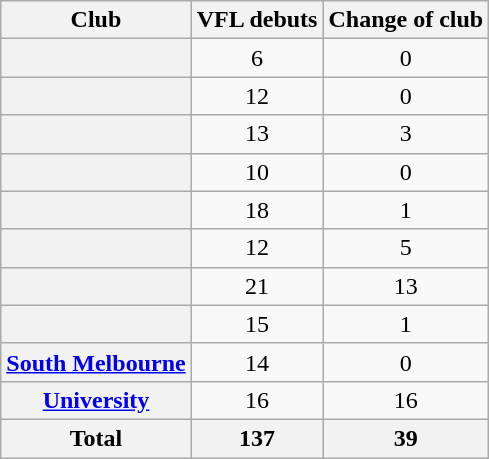<table class="wikitable plainrowheaders sortable" style="text-align:center;">
<tr>
<th scope="col">Club</th>
<th scope="col">VFL debuts</th>
<th scope="col">Change of club</th>
</tr>
<tr>
<th scope="row"></th>
<td>6</td>
<td>0</td>
</tr>
<tr>
<th scope="row"></th>
<td>12</td>
<td>0</td>
</tr>
<tr>
<th scope="row"></th>
<td>13</td>
<td>3</td>
</tr>
<tr>
<th scope="row"></th>
<td>10</td>
<td>0</td>
</tr>
<tr>
<th scope="row"></th>
<td>18</td>
<td>1</td>
</tr>
<tr>
<th scope="row"></th>
<td>12</td>
<td>5</td>
</tr>
<tr>
<th scope="row"></th>
<td>21</td>
<td>13</td>
</tr>
<tr>
<th scope="row"></th>
<td>15</td>
<td>1</td>
</tr>
<tr>
<th scope="row"><a href='#'>South Melbourne</a></th>
<td>14</td>
<td>0</td>
</tr>
<tr>
<th scope="row"><a href='#'>University</a></th>
<td>16</td>
<td>16</td>
</tr>
<tr class="sortbottom">
<th>Total</th>
<th>137</th>
<th>39</th>
</tr>
</table>
